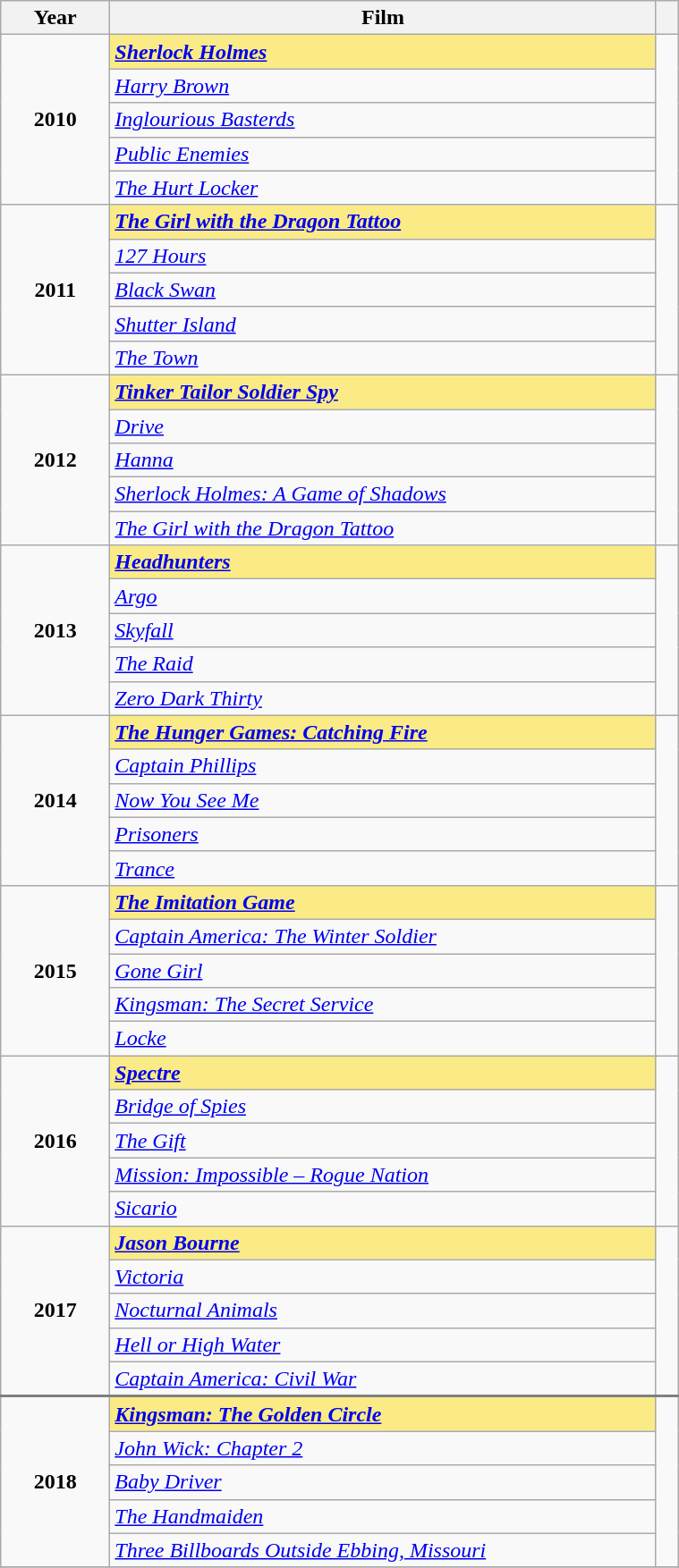<table class="wikitable" width="40%">
<tr>
<th width="10%">Year</th>
<th width="50%">Film</th>
<th width="2%"></th>
</tr>
<tr>
<td rowspan="5" style="text-align:center"><strong>2010<br> </strong></td>
<td style="background:#FAEB86"><strong><em><a href='#'>Sherlock Holmes</a></em></strong></td>
<td rowspan="5" style="text-align:center"></td>
</tr>
<tr>
<td><em><a href='#'>Harry Brown</a></em></td>
</tr>
<tr>
<td><em><a href='#'>Inglourious Basterds</a></em></td>
</tr>
<tr>
<td><em><a href='#'>Public Enemies</a></em></td>
</tr>
<tr>
<td><em><a href='#'>The Hurt Locker</a></em></td>
</tr>
<tr>
<td rowspan="5" style="text-align:center"><strong>2011<br> </strong></td>
<td style="background:#FAEB86"><strong><em><a href='#'>The Girl with the Dragon Tattoo</a></em></strong></td>
<td rowspan="5" style="text-align:center"></td>
</tr>
<tr>
<td><em><a href='#'>127 Hours</a></em></td>
</tr>
<tr>
<td><em><a href='#'>Black Swan</a></em></td>
</tr>
<tr>
<td><em><a href='#'>Shutter Island</a></em></td>
</tr>
<tr>
<td><em><a href='#'>The Town</a></em></td>
</tr>
<tr>
<td rowspan="5" style="text-align:center"><strong>2012<br> </strong></td>
<td style="background:#FAEB86"><strong><em><a href='#'>Tinker Tailor Soldier Spy</a></em></strong></td>
<td rowspan="5" style="text-align:center"></td>
</tr>
<tr>
<td><em><a href='#'>Drive</a></em></td>
</tr>
<tr>
<td><em><a href='#'>Hanna</a></em></td>
</tr>
<tr>
<td><em><a href='#'>Sherlock Holmes: A Game of Shadows</a></em></td>
</tr>
<tr>
<td><em><a href='#'>The Girl with the Dragon Tattoo</a></em></td>
</tr>
<tr>
<td rowspan="5" style="text-align:center"><strong>2013<br> </strong></td>
<td style="background:#FAEB86"><strong><em><a href='#'>Headhunters</a></em></strong></td>
<td rowspan="5" style="text-align:center"></td>
</tr>
<tr>
<td><em><a href='#'>Argo</a></em></td>
</tr>
<tr>
<td><em><a href='#'>Skyfall</a></em></td>
</tr>
<tr>
<td><em><a href='#'>The Raid</a></em></td>
</tr>
<tr>
<td><em><a href='#'>Zero Dark Thirty</a></em></td>
</tr>
<tr>
<td rowspan="5" style="text-align:center"><strong>2014<br> </strong></td>
<td style="background:#FAEB86"><strong><em><a href='#'>The Hunger Games: Catching Fire</a></em></strong></td>
<td rowspan="5" style="text-align:center"></td>
</tr>
<tr>
<td><em><a href='#'>Captain Phillips</a></em></td>
</tr>
<tr>
<td><em><a href='#'>Now You See Me</a></em></td>
</tr>
<tr>
<td><em><a href='#'>Prisoners</a></em></td>
</tr>
<tr>
<td><em><a href='#'>Trance</a></em></td>
</tr>
<tr>
<td rowspan="5" style="text-align:center"><strong>2015<br> </strong></td>
<td style="background:#FAEB86"><strong><em><a href='#'>The Imitation Game</a></em></strong></td>
<td rowspan="5" style="text-align:center"></td>
</tr>
<tr>
<td><em><a href='#'>Captain America: The Winter Soldier</a></em></td>
</tr>
<tr>
<td><em><a href='#'>Gone Girl</a></em></td>
</tr>
<tr>
<td><em><a href='#'>Kingsman: The Secret Service</a></em></td>
</tr>
<tr>
<td><em><a href='#'>Locke</a></em></td>
</tr>
<tr>
<td rowspan="5" style="text-align:center"><strong>2016<br> </strong></td>
<td style="background:#FAEB86"><strong><em><a href='#'>Spectre</a></em></strong></td>
<td rowspan="5" style="text-align:center"></td>
</tr>
<tr>
<td><em><a href='#'>Bridge of Spies</a></em></td>
</tr>
<tr>
<td><em><a href='#'>The Gift</a></em></td>
</tr>
<tr>
<td><em><a href='#'>Mission: Impossible – Rogue Nation</a></em></td>
</tr>
<tr>
<td><em><a href='#'>Sicario</a></em></td>
</tr>
<tr>
<td rowspan="5" style="text-align:center"><strong>2017<br> </strong></td>
<td style="background:#FAEB86"><strong><em><a href='#'>Jason Bourne</a></em></strong></td>
<td rowspan="5" style="text-align:center"></td>
</tr>
<tr>
<td><em><a href='#'>Victoria</a></em></td>
</tr>
<tr>
<td><em><a href='#'>Nocturnal Animals</a></em></td>
</tr>
<tr>
<td><em><a href='#'>Hell or High Water</a></em></td>
</tr>
<tr>
<td><em><a href='#'>Captain America: Civil War</a></em></td>
</tr>
<tr style="border-top:2px solid gray;">
<td rowspan="5" style="text-align:center"><strong>2018<br> </strong></td>
<td style="background:#FAEB86"><strong><em><a href='#'>Kingsman: The Golden Circle</a></em></strong></td>
<td rowspan="5" style="text-align:center"></td>
</tr>
<tr>
<td><em><a href='#'>John Wick: Chapter 2</a></em></td>
</tr>
<tr>
<td><em><a href='#'>Baby Driver</a></em></td>
</tr>
<tr>
<td><em><a href='#'>The Handmaiden</a></em></td>
</tr>
<tr>
<td><em><a href='#'>Three Billboards Outside Ebbing, Missouri</a></em></td>
</tr>
<tr>
</tr>
</table>
